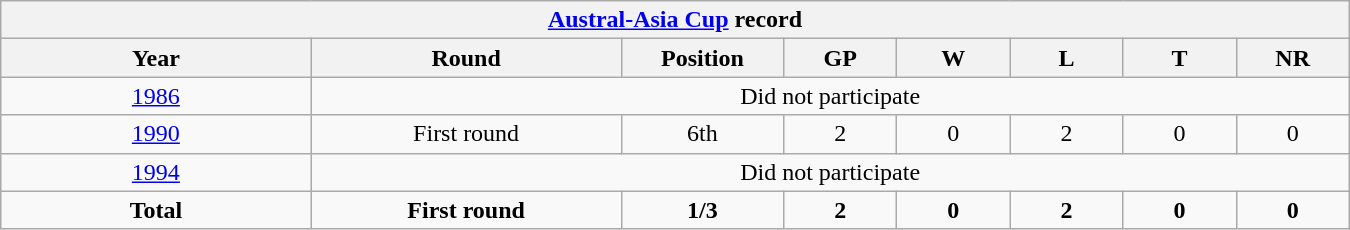<table class="wikitable" style="text-align: center; width:900px">
<tr>
<th colspan=9><a href='#'>Austral-Asia Cup</a> record</th>
</tr>
<tr>
<th width=150>Year</th>
<th width=150>Round</th>
<th width=75>Position</th>
<th width=50>GP</th>
<th width=50>W</th>
<th width=50>L</th>
<th width=50>T</th>
<th width=50>NR</th>
</tr>
<tr>
<td> <a href='#'>1986</a></td>
<td colspan=8>Did not participate</td>
</tr>
<tr>
<td> <a href='#'>1990</a></td>
<td>First round</td>
<td>6th</td>
<td>2</td>
<td>0</td>
<td>2</td>
<td>0</td>
<td>0</td>
</tr>
<tr>
<td> <a href='#'>1994</a></td>
<td colspan=8>Did not participate</td>
</tr>
<tr>
<td><strong>Total</strong></td>
<td><strong>First round</strong></td>
<td><strong>1/3</strong></td>
<td><strong>2</strong></td>
<td><strong>0</strong></td>
<td><strong>2</strong></td>
<td><strong>0</strong></td>
<td><strong>0</strong></td>
</tr>
</table>
